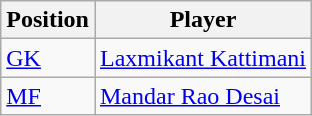<table class="wikitable sortable">
<tr>
<th>Position</th>
<th>Player</th>
</tr>
<tr>
<td><a href='#'>GK</a></td>
<td> <a href='#'>Laxmikant Kattimani</a></td>
</tr>
<tr>
<td><a href='#'>MF</a></td>
<td> <a href='#'>Mandar Rao Desai</a></td>
</tr>
</table>
